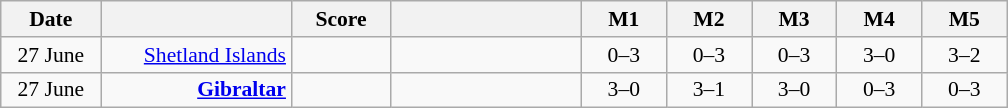<table class="wikitable" style="text-align: center; font-size:90% ">
<tr>
<th width="60">Date</th>
<th align="right" width="120"></th>
<th width="60">Score</th>
<th align="left" width="120"></th>
<th width="50">M1</th>
<th width="50">M2</th>
<th width="50">M3</th>
<th width="50">M4</th>
<th width="50">M5</th>
</tr>
<tr>
<td>27 June</td>
<td align=right><a href='#'>Shetland Islands</a> </td>
<td align=center></td>
<td align=left><strong></strong></td>
<td>0–3</td>
<td>0–3</td>
<td>0–3</td>
<td>3–0</td>
<td>3–2</td>
</tr>
<tr>
<td>27 June</td>
<td align=right><strong><a href='#'>Gibraltar</a></strong> </td>
<td align=center></td>
<td align=left></td>
<td>3–0</td>
<td>3–1</td>
<td>3–0</td>
<td>0–3</td>
<td>0–3</td>
</tr>
</table>
